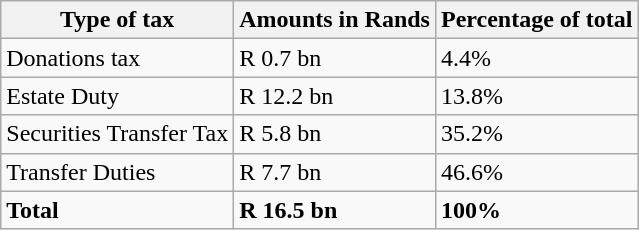<table class="wikitable">
<tr>
<th>Type of tax</th>
<th>Amounts in Rands</th>
<th>Percentage of total</th>
</tr>
<tr>
<td>Donations tax</td>
<td>R 0.7 bn</td>
<td>4.4%</td>
</tr>
<tr>
<td>Estate Duty</td>
<td>R 12.2 bn</td>
<td>13.8%</td>
</tr>
<tr>
<td>Securities Transfer Tax</td>
<td>R 5.8 bn</td>
<td>35.2%</td>
</tr>
<tr>
<td>Transfer Duties</td>
<td>R 7.7 bn</td>
<td>46.6%</td>
</tr>
<tr>
<td><strong>Total</strong></td>
<td><strong>R 16.5 bn</strong></td>
<td><strong>100%</strong></td>
</tr>
</table>
